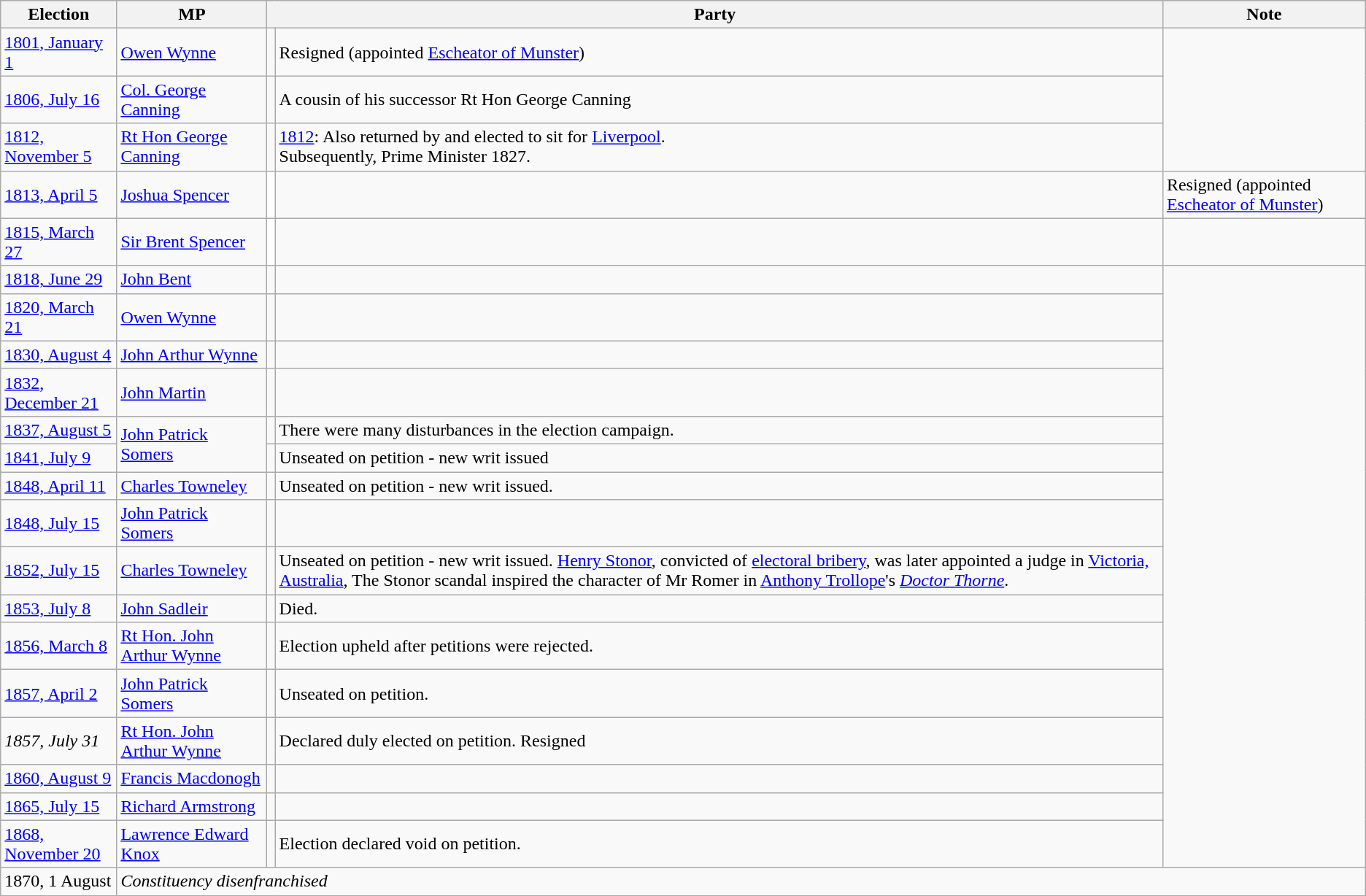<table class="wikitable">
<tr>
<th>Election</th>
<th>MP</th>
<th colspan="2">Party</th>
<th>Note</th>
</tr>
<tr>
<td><a href='#'>1801, January 1</a></td>
<td><a href='#'>Owen Wynne</a> 	</td>
<td></td>
<td>Resigned (appointed <a href='#'>Escheator of Munster</a>)</td>
</tr>
<tr>
<td><a href='#'>1806, July 16</a></td>
<td><a href='#'>Col. George Canning</a> 	</td>
<td></td>
<td>A cousin of his successor Rt Hon George Canning</td>
</tr>
<tr>
<td><a href='#'>1812, November 5</a></td>
<td><a href='#'>Rt Hon George Canning</a> 	</td>
<td></td>
<td><a href='#'>1812</a>: Also returned by and elected to sit for <a href='#'>Liverpool</a>. <br>Subsequently, Prime Minister 1827.</td>
</tr>
<tr>
<td><a href='#'>1813, April 5</a></td>
<td><a href='#'>Joshua Spencer</a> 	</td>
<td style="color:inherit;background-color: white"></td>
<td></td>
<td>Resigned (appointed <a href='#'>Escheator of Munster</a>)</td>
</tr>
<tr>
<td><a href='#'>1815, March 27</a></td>
<td><a href='#'>Sir Brent Spencer</a> 	</td>
<td style="color:inherit;background-color: white"></td>
<td></td>
<td></td>
</tr>
<tr>
<td><a href='#'>1818, June 29</a></td>
<td><a href='#'>John Bent</a> 	</td>
<td></td>
<td></td>
</tr>
<tr>
<td><a href='#'>1820, March 21</a></td>
<td><a href='#'>Owen Wynne</a> 	</td>
<td></td>
<td></td>
</tr>
<tr>
<td><a href='#'>1830, August 4</a></td>
<td><a href='#'>John Arthur Wynne</a> 	</td>
<td></td>
<td></td>
</tr>
<tr>
<td><a href='#'>1832, December 21</a></td>
<td><a href='#'>John Martin</a></td>
<td></td>
<td></td>
</tr>
<tr>
<td><a href='#'>1837, August 5</a></td>
<td rowspan="2"><a href='#'>John Patrick Somers</a> 	</td>
<td></td>
<td>There were many disturbances in the election campaign.</td>
</tr>
<tr>
<td><a href='#'>1841, July 9</a></td>
<td></td>
<td>Unseated on petition - new writ issued</td>
</tr>
<tr>
<td><a href='#'>1848, April 11</a></td>
<td><a href='#'>Charles Towneley</a> 	</td>
<td></td>
<td>Unseated on petition - new writ issued.</td>
</tr>
<tr>
<td><a href='#'>1848, July 15</a></td>
<td><a href='#'>John Patrick Somers</a> 	</td>
<td></td>
<td></td>
</tr>
<tr>
<td><a href='#'>1852, July 15</a></td>
<td><a href='#'>Charles Towneley</a> 	</td>
<td></td>
<td>Unseated on petition - new writ issued. <a href='#'>Henry Stonor</a>, convicted of <a href='#'>electoral bribery</a>, was later appointed a judge in <a href='#'>Victoria, Australia</a>, The Stonor scandal inspired the character of Mr Romer in <a href='#'>Anthony Trollope</a>'s <em><a href='#'>Doctor Thorne</a></em>.</td>
</tr>
<tr>
<td><a href='#'>1853, July 8</a></td>
<td><a href='#'>John Sadleir</a> 	</td>
<td></td>
<td>Died.</td>
</tr>
<tr>
<td><a href='#'>1856, March 8</a></td>
<td><a href='#'>Rt Hon. John Arthur Wynne</a> </td>
<td></td>
<td>Election upheld after petitions were rejected.</td>
</tr>
<tr>
<td><a href='#'>1857, April 2</a></td>
<td><a href='#'>John Patrick Somers</a> 	</td>
<td></td>
<td>Unseated on petition.</td>
</tr>
<tr>
<td><em>1857, July 31</em></td>
<td><a href='#'>Rt Hon. John Arthur Wynne</a> </td>
<td></td>
<td>Declared duly elected on petition. Resigned</td>
</tr>
<tr>
<td><a href='#'>1860, August 9</a></td>
<td><a href='#'>Francis Macdonogh</a> 	</td>
<td></td>
<td></td>
</tr>
<tr>
<td><a href='#'>1865, July 15</a></td>
<td><a href='#'>Richard Armstrong</a> 	</td>
<td></td>
<td></td>
</tr>
<tr>
<td><a href='#'>1868, November 20</a></td>
<td><a href='#'>Lawrence Edward Knox</a> 	</td>
<td></td>
<td>Election declared void on petition.</td>
</tr>
<tr>
<td>1870, 1 August</td>
<td colspan="4"><em>Constituency disenfranchised</em></td>
</tr>
</table>
